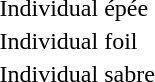<table>
<tr>
<td>Individual épée</td>
<td></td>
<td></td>
<td></td>
</tr>
<tr>
<td>Individual foil</td>
<td></td>
<td></td>
<td></td>
</tr>
<tr>
<td>Individual sabre</td>
<td></td>
<td></td>
<td></td>
</tr>
<tr>
</tr>
</table>
